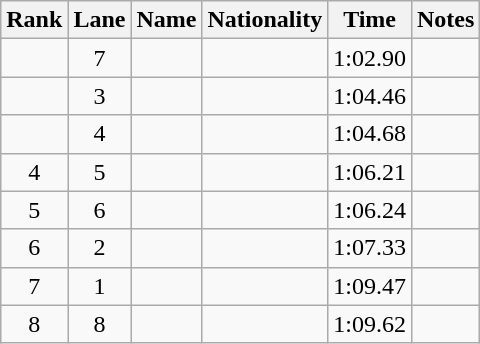<table class="wikitable sortable" style="text-align:center">
<tr>
<th>Rank</th>
<th>Lane</th>
<th>Name</th>
<th>Nationality</th>
<th>Time</th>
<th>Notes</th>
</tr>
<tr>
<td></td>
<td>7</td>
<td align=left></td>
<td align=left></td>
<td>1:02.90</td>
<td><strong></strong></td>
</tr>
<tr>
<td></td>
<td>3</td>
<td align=left></td>
<td align=left></td>
<td>1:04.46</td>
<td></td>
</tr>
<tr>
<td></td>
<td>4</td>
<td align=left></td>
<td align=left></td>
<td>1:04.68</td>
<td></td>
</tr>
<tr>
<td>4</td>
<td>5</td>
<td align=left></td>
<td align=left></td>
<td>1:06.21</td>
<td></td>
</tr>
<tr>
<td>5</td>
<td>6</td>
<td align=left></td>
<td align=left></td>
<td>1:06.24</td>
<td></td>
</tr>
<tr>
<td>6</td>
<td>2</td>
<td align=left></td>
<td align=left></td>
<td>1:07.33</td>
<td></td>
</tr>
<tr>
<td>7</td>
<td>1</td>
<td align=left></td>
<td align=left></td>
<td>1:09.47</td>
<td></td>
</tr>
<tr>
<td>8</td>
<td>8</td>
<td align=left></td>
<td align=left></td>
<td>1:09.62</td>
<td></td>
</tr>
</table>
